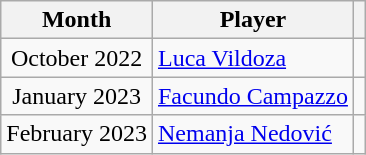<table class="wikitable" style="text-align: center;">
<tr>
<th>Month</th>
<th>Player</th>
<th></th>
</tr>
<tr>
<td>October 2022</td>
<td align="left"> <a href='#'>Luca Vildoza</a></td>
<td></td>
</tr>
<tr>
<td>January 2023</td>
<td align="left"> <a href='#'>Facundo Campazzo</a></td>
<td></td>
</tr>
<tr>
<td>February 2023</td>
<td align="left"> <a href='#'>Nemanja Nedović</a></td>
<td></td>
</tr>
</table>
